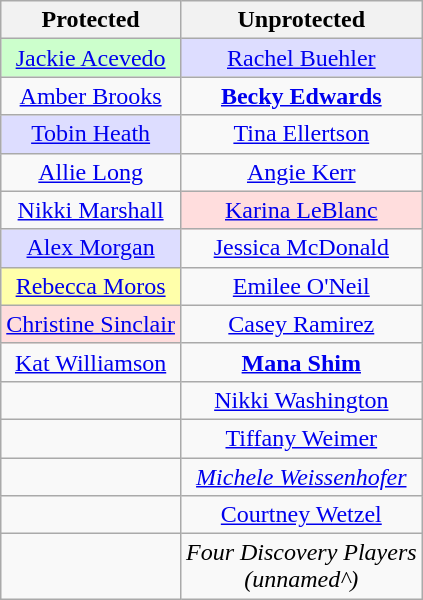<table class="wikitable" style="text-align:center">
<tr>
<th scope="col">Protected</th>
<th scope="col">Unprotected</th>
</tr>
<tr>
<td bgcolor="ccffcc"><a href='#'>Jackie Acevedo</a></td>
<td bgcolor="ddddff"><a href='#'>Rachel Buehler</a></td>
</tr>
<tr>
<td><a href='#'>Amber Brooks</a></td>
<td><strong><a href='#'>Becky Edwards</a></strong></td>
</tr>
<tr>
<td bgcolor="ddddff"><a href='#'>Tobin Heath</a></td>
<td><a href='#'>Tina Ellertson</a></td>
</tr>
<tr>
<td><a href='#'>Allie Long</a></td>
<td><a href='#'>Angie Kerr</a></td>
</tr>
<tr>
<td><a href='#'>Nikki Marshall</a></td>
<td bgcolor="ffdddd"><a href='#'>Karina LeBlanc</a></td>
</tr>
<tr>
<td bgcolor="ddddff"><a href='#'>Alex Morgan</a></td>
<td><a href='#'>Jessica McDonald</a></td>
</tr>
<tr>
<td bgcolor="ffffaa"><a href='#'>Rebecca Moros</a></td>
<td><a href='#'>Emilee O'Neil</a></td>
</tr>
<tr>
<td bgcolor="ffdddd"><a href='#'>Christine Sinclair</a></td>
<td><a href='#'>Casey Ramirez</a></td>
</tr>
<tr>
<td><a href='#'>Kat Williamson</a></td>
<td><strong><a href='#'>Mana Shim</a></strong></td>
</tr>
<tr>
<td></td>
<td><a href='#'>Nikki Washington</a></td>
</tr>
<tr>
<td></td>
<td><a href='#'>Tiffany Weimer</a></td>
</tr>
<tr>
<td></td>
<td><em><a href='#'>Michele Weissenhofer</a></em></td>
</tr>
<tr>
<td></td>
<td><a href='#'>Courtney Wetzel</a></td>
</tr>
<tr>
<td></td>
<td><em>Four Discovery Players<br>(unnamed^)</em></td>
</tr>
</table>
